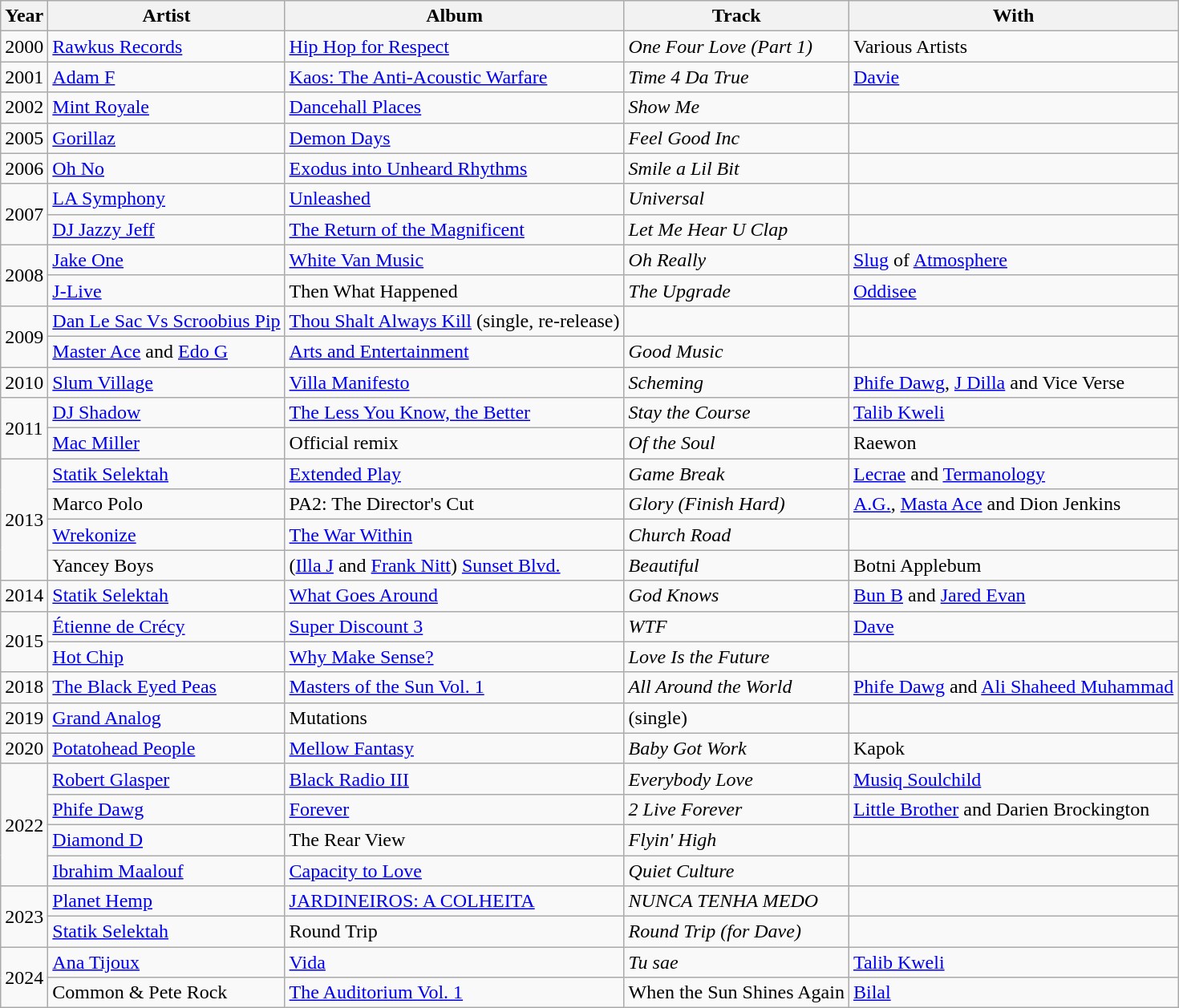<table class="wikitable sortable">
<tr>
<th>Year</th>
<th>Artist</th>
<th>Album</th>
<th>Track</th>
<th>With</th>
</tr>
<tr>
<td>2000</td>
<td><a href='#'>Rawkus Records</a></td>
<td><a href='#'>Hip Hop for Respect</a></td>
<td><em>One Four Love (Part 1)</em></td>
<td>Various Artists</td>
</tr>
<tr>
<td>2001</td>
<td><a href='#'>Adam F</a></td>
<td><a href='#'>Kaos: The Anti-Acoustic Warfare</a></td>
<td><em>Time 4 Da True</em></td>
<td><a href='#'>Davie</a></td>
</tr>
<tr>
<td>2002</td>
<td><a href='#'>Mint Royale</a></td>
<td><a href='#'>Dancehall Places</a></td>
<td><em>Show Me</em></td>
<td></td>
</tr>
<tr>
<td>2005</td>
<td><a href='#'>Gorillaz</a></td>
<td><a href='#'>Demon Days</a></td>
<td><em>Feel Good Inc</em></td>
<td></td>
</tr>
<tr>
<td>2006</td>
<td><a href='#'>Oh No</a></td>
<td><a href='#'>Exodus into Unheard Rhythms</a></td>
<td><em>Smile a Lil Bit</em></td>
<td></td>
</tr>
<tr>
<td rowspan="2">2007</td>
<td><a href='#'>LA Symphony</a></td>
<td><a href='#'>Unleashed</a></td>
<td><em>Universal</em></td>
<td></td>
</tr>
<tr>
<td><a href='#'>DJ Jazzy Jeff</a></td>
<td><a href='#'>The Return of the Magnificent</a></td>
<td><em>Let Me Hear U Clap</em></td>
<td></td>
</tr>
<tr>
<td rowspan="2">2008</td>
<td><a href='#'>Jake One</a></td>
<td><a href='#'>White Van Music</a></td>
<td><em>Oh Really</em></td>
<td><a href='#'>Slug</a> of <a href='#'>Atmosphere</a></td>
</tr>
<tr>
<td><a href='#'>J-Live</a></td>
<td>Then What Happened</td>
<td><em>The Upgrade</em></td>
<td><a href='#'>Oddisee</a></td>
</tr>
<tr>
<td rowspan="2">2009</td>
<td><a href='#'>Dan Le Sac Vs Scroobius Pip</a></td>
<td><a href='#'>Thou Shalt Always Kill</a> (single, re-release)</td>
<td></td>
<td></td>
</tr>
<tr>
<td><a href='#'>Master Ace</a> and <a href='#'>Edo G</a></td>
<td><a href='#'>Arts and Entertainment</a></td>
<td><em>Good Music</em></td>
<td></td>
</tr>
<tr>
<td>2010</td>
<td><a href='#'>Slum Village</a></td>
<td><a href='#'>Villa Manifesto</a></td>
<td><em>Scheming</em></td>
<td><a href='#'>Phife Dawg</a>, <a href='#'>J Dilla</a> and Vice Verse</td>
</tr>
<tr>
<td rowspan="2">2011</td>
<td><a href='#'>DJ Shadow</a></td>
<td><a href='#'>The Less You Know, the Better</a></td>
<td><em>Stay the Course</em></td>
<td><a href='#'>Talib Kweli</a></td>
</tr>
<tr>
<td><a href='#'>Mac Miller</a></td>
<td>Official remix</td>
<td><em>Of the Soul</em></td>
<td>Raewon</td>
</tr>
<tr>
<td rowspan="4">2013</td>
<td><a href='#'>Statik Selektah</a></td>
<td><a href='#'>Extended Play</a></td>
<td><em>Game Break</em></td>
<td><a href='#'>Lecrae</a> and <a href='#'>Termanology</a></td>
</tr>
<tr>
<td>Marco Polo</td>
<td>PA2: The Director's Cut</td>
<td><em>Glory (Finish Hard)</em></td>
<td><a href='#'>A.G.</a>, <a href='#'>Masta Ace</a> and Dion Jenkins</td>
</tr>
<tr>
<td><a href='#'>Wrekonize</a></td>
<td><a href='#'>The War Within</a></td>
<td><em>Church Road</em></td>
<td></td>
</tr>
<tr>
<td>Yancey Boys</td>
<td>(<a href='#'>Illa J</a> and <a href='#'>Frank Nitt</a>) <a href='#'>Sunset Blvd.</a></td>
<td><em>Beautiful</em></td>
<td>Botni Applebum</td>
</tr>
<tr>
<td>2014</td>
<td><a href='#'>Statik Selektah</a></td>
<td><a href='#'>What Goes Around</a></td>
<td><em>God Knows</em></td>
<td><a href='#'>Bun B</a> and <a href='#'>Jared Evan</a></td>
</tr>
<tr>
<td rowspan="2">2015</td>
<td><a href='#'>Étienne de Crécy</a></td>
<td><a href='#'>Super Discount 3</a></td>
<td><em>WTF</em></td>
<td><a href='#'>Dave</a></td>
</tr>
<tr>
<td><a href='#'>Hot Chip</a></td>
<td><a href='#'>Why Make Sense?</a></td>
<td><em>Love Is the Future</em></td>
<td></td>
</tr>
<tr>
<td>2018</td>
<td><a href='#'>The Black Eyed Peas</a></td>
<td><a href='#'>Masters of the Sun Vol. 1</a></td>
<td><em>All Around the World</em></td>
<td><a href='#'>Phife Dawg</a> and <a href='#'>Ali Shaheed Muhammad</a></td>
</tr>
<tr>
<td>2019</td>
<td><a href='#'>Grand Analog</a></td>
<td>Mutations</td>
<td>(single)</td>
<td></td>
</tr>
<tr>
<td>2020</td>
<td><a href='#'>Potatohead People</a></td>
<td><a href='#'>Mellow Fantasy</a></td>
<td><em>Baby Got Work</em></td>
<td>Kapok</td>
</tr>
<tr>
<td rowspan="4">2022</td>
<td><a href='#'>Robert Glasper</a></td>
<td><a href='#'>Black Radio III</a></td>
<td><em>Everybody Love</em></td>
<td><a href='#'>Musiq Soulchild</a></td>
</tr>
<tr>
<td><a href='#'>Phife Dawg</a></td>
<td><a href='#'>Forever</a></td>
<td><em>2 Live Forever</em></td>
<td><a href='#'>Little Brother</a> and Darien Brockington</td>
</tr>
<tr>
<td><a href='#'>Diamond D</a></td>
<td>The Rear View</td>
<td><em>Flyin' High</em></td>
<td></td>
</tr>
<tr>
<td><a href='#'>Ibrahim Maalouf</a></td>
<td><a href='#'>Capacity to Love</a></td>
<td><em>Quiet Culture</em></td>
<td></td>
</tr>
<tr>
<td rowspan="2">2023</td>
<td><a href='#'>Planet Hemp</a></td>
<td><a href='#'>JARDINEIROS: A COLHEITA</a></td>
<td><em>NUNCA TENHA MEDO</em></td>
<td></td>
</tr>
<tr>
<td><a href='#'>Statik Selektah</a></td>
<td>Round Trip</td>
<td><em>Round Trip (for Dave)</em></td>
<td></td>
</tr>
<tr>
<td rowspan="2">2024</td>
<td><a href='#'>Ana Tijoux</a></td>
<td><a href='#'>Vida</a></td>
<td><em>Tu sae</td>
<td><a href='#'>Talib Kweli</a></td>
</tr>
<tr>
<td>Common & Pete Rock</td>
<td><a href='#'>The Auditorium Vol. 1</a></td>
<td></em>When the Sun Shines Again<em></td>
<td><a href='#'>Bilal</a></td>
</tr>
</table>
